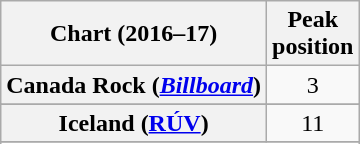<table class="wikitable sortable plainrowheaders" style="text-align:center">
<tr>
<th scope="col">Chart (2016–17)</th>
<th scope="col">Peak<br> position</th>
</tr>
<tr>
<th scope="row">Canada Rock (<em><a href='#'>Billboard</a></em>)</th>
<td>3</td>
</tr>
<tr>
</tr>
<tr>
</tr>
<tr>
</tr>
<tr>
</tr>
<tr>
</tr>
<tr>
<th scope="row">Iceland (<a href='#'>RÚV</a>)</th>
<td>11</td>
</tr>
<tr>
</tr>
<tr>
</tr>
</table>
